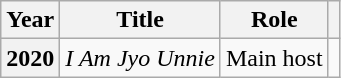<table class="wikitable plainrowheaders">
<tr>
<th scope="col">Year</th>
<th scope="col">Title</th>
<th scope="col">Role</th>
<th scope="col"></th>
</tr>
<tr>
<th scope="row">2020</th>
<td><em>I Am Jyo Unnie</em></td>
<td>Main host</td>
<td style="text-align:center"></td>
</tr>
</table>
